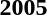<table>
<tr>
<td><strong>2005</strong><br></td>
</tr>
</table>
